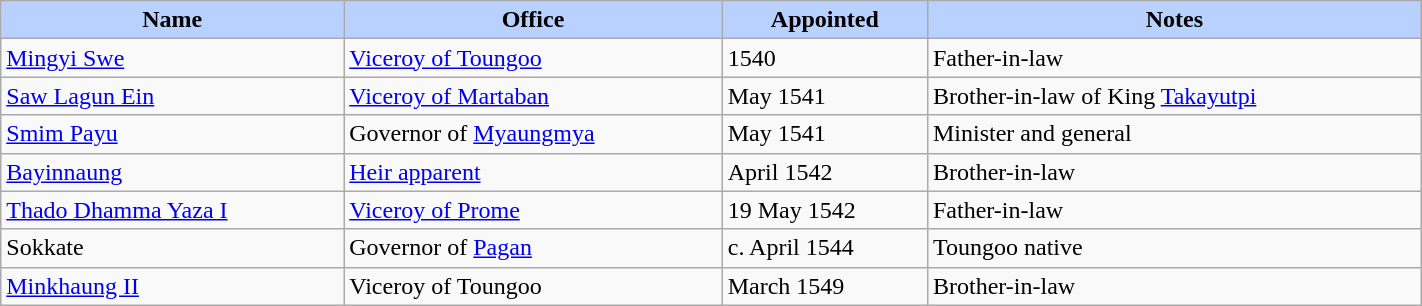<table width=75% class="wikitable">
<tr>
<th style="background-color:#B9D1FF">Name</th>
<th style="background-color:#B9D1FF">Office</th>
<th style="background-color:#B9D1FF">Appointed</th>
<th style="background-color:#B9D1FF">Notes</th>
</tr>
<tr>
<td><a href='#'>Mingyi Swe</a></td>
<td><a href='#'>Viceroy of Toungoo</a></td>
<td>1540</td>
<td>Father-in-law</td>
</tr>
<tr>
<td><a href='#'>Saw Lagun Ein</a></td>
<td><a href='#'>Viceroy of Martaban</a></td>
<td>May 1541</td>
<td>Brother-in-law of King <a href='#'>Takayutpi</a></td>
</tr>
<tr>
<td><a href='#'>Smim Payu</a></td>
<td>Governor of <a href='#'>Myaungmya</a></td>
<td>May 1541</td>
<td>Minister and general</td>
</tr>
<tr>
<td><a href='#'>Bayinnaung</a></td>
<td><a href='#'>Heir apparent</a></td>
<td>April 1542</td>
<td>Brother-in-law</td>
</tr>
<tr>
<td><a href='#'>Thado Dhamma Yaza I</a></td>
<td><a href='#'>Viceroy of Prome</a></td>
<td>19 May 1542</td>
<td>Father-in-law</td>
</tr>
<tr>
<td>Sokkate</td>
<td>Governor of <a href='#'>Pagan</a></td>
<td>c. April 1544</td>
<td>Toungoo native</td>
</tr>
<tr>
<td><a href='#'>Minkhaung II</a></td>
<td>Viceroy of Toungoo</td>
<td>March 1549</td>
<td>Brother-in-law</td>
</tr>
</table>
